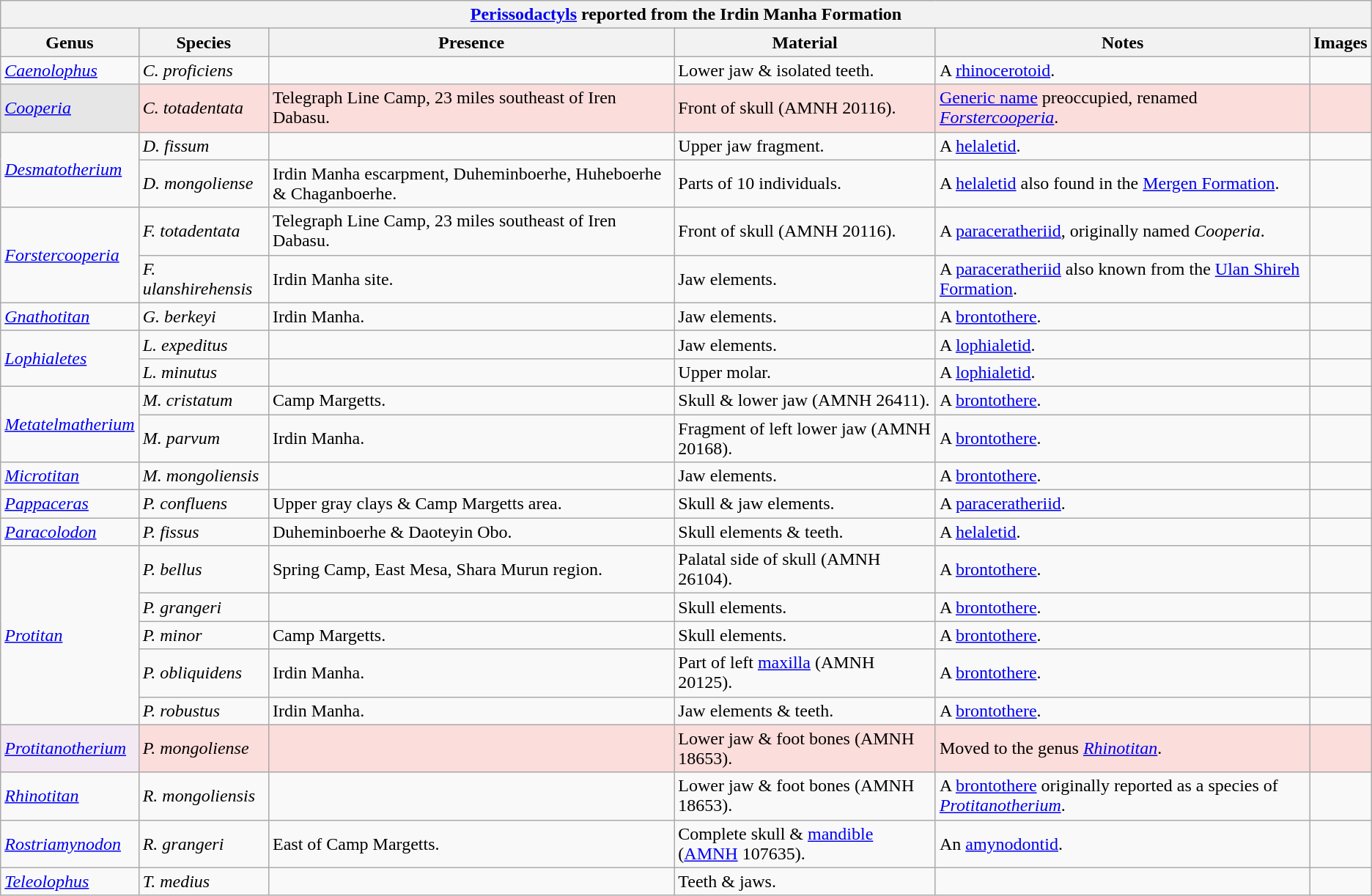<table class="wikitable" align="center">
<tr>
<th colspan="6" align="center"><strong><a href='#'>Perissodactyls</a> reported from the Irdin Manha Formation</strong></th>
</tr>
<tr>
<th>Genus</th>
<th>Species</th>
<th>Presence</th>
<th><strong>Material</strong></th>
<th>Notes</th>
<th>Images</th>
</tr>
<tr>
<td><em><a href='#'>Caenolophus</a></em></td>
<td><em>C. proficiens</em></td>
<td></td>
<td>Lower jaw & isolated teeth.</td>
<td>A <a href='#'>rhinocerotoid</a>.</td>
<td></td>
</tr>
<tr>
<td style="background:#E6E6E6;"><em><a href='#'>Cooperia</a></em></td>
<td style="background:#fbdddb;"><em>C. totadentata</em></td>
<td style="background:#fbdddb;">Telegraph Line Camp, 23 miles southeast of Iren Dabasu.</td>
<td style="background:#fbdddb;">Front of skull (AMNH 20116).</td>
<td style="background:#fbdddb;"><a href='#'>Generic name</a> preoccupied, renamed <em><a href='#'>Forstercooperia</a></em>.</td>
<td style="background:#fbdddb;"></td>
</tr>
<tr>
<td rowspan="2"><em><a href='#'>Desmatotherium</a></em></td>
<td><em>D. fissum</em></td>
<td></td>
<td>Upper jaw fragment.</td>
<td>A <a href='#'>helaletid</a>.</td>
<td></td>
</tr>
<tr>
<td><em>D. mongoliense</em></td>
<td>Irdin Manha escarpment, Duheminboerhe, Huheboerhe & Chaganboerhe.</td>
<td>Parts of 10 individuals.</td>
<td>A <a href='#'>helaletid</a> also found in the <a href='#'>Mergen Formation</a>.</td>
<td></td>
</tr>
<tr>
<td rowspan=2><em><a href='#'>Forstercooperia</a></em></td>
<td><em>F. totadentata</em></td>
<td>Telegraph Line Camp, 23 miles southeast of Iren Dabasu.</td>
<td>Front of skull (AMNH 20116).</td>
<td>A <a href='#'>paraceratheriid</a>, originally named <em>Cooperia</em>.</td>
<td></td>
</tr>
<tr>
<td><em>F. ulanshirehensis</em></td>
<td>Irdin Manha site.</td>
<td>Jaw elements.</td>
<td>A <a href='#'>paraceratheriid</a> also known from the <a href='#'>Ulan Shireh Formation</a>.</td>
<td></td>
</tr>
<tr>
<td><em><a href='#'>Gnathotitan</a></em></td>
<td><em>G. berkeyi</em></td>
<td>Irdin Manha.</td>
<td>Jaw elements.</td>
<td>A <a href='#'>brontothere</a>.</td>
<td></td>
</tr>
<tr>
<td rowspan="2"><em><a href='#'>Lophialetes</a></em></td>
<td><em>L. expeditus</em></td>
<td></td>
<td>Jaw elements.</td>
<td>A <a href='#'>lophialetid</a>.</td>
<td></td>
</tr>
<tr>
<td><em>L. minutus</em></td>
<td></td>
<td>Upper molar.</td>
<td>A <a href='#'>lophialetid</a>.</td>
<td></td>
</tr>
<tr>
<td rowspan="2"><em><a href='#'>Metatelmatherium</a></em></td>
<td><em>M. cristatum</em></td>
<td>Camp Margetts.</td>
<td>Skull & lower jaw (AMNH 26411).</td>
<td>A <a href='#'>brontothere</a>.</td>
<td></td>
</tr>
<tr>
<td><em>M. parvum</em></td>
<td>Irdin Manha.</td>
<td>Fragment of left lower jaw (AMNH 20168).</td>
<td>A <a href='#'>brontothere</a>.</td>
<td></td>
</tr>
<tr>
<td><em><a href='#'>Microtitan</a></em></td>
<td><em>M. mongoliensis</em></td>
<td></td>
<td>Jaw elements.</td>
<td>A <a href='#'>brontothere</a>.</td>
<td></td>
</tr>
<tr>
<td><em><a href='#'>Pappaceras</a></em></td>
<td><em>P. confluens</em></td>
<td>Upper gray clays & Camp Margetts area.</td>
<td>Skull & jaw elements.</td>
<td>A <a href='#'>paraceratheriid</a>.</td>
<td></td>
</tr>
<tr>
<td><em><a href='#'>Paracolodon</a></em></td>
<td><em>P. fissus</em></td>
<td>Duheminboerhe & Daoteyin Obo.</td>
<td>Skull elements & teeth.</td>
<td>A <a href='#'>helaletid</a>.</td>
<td></td>
</tr>
<tr>
<td rowspan="5"><em><a href='#'>Protitan</a></em></td>
<td><em>P. bellus</em></td>
<td>Spring Camp, East Mesa, Shara Murun region.</td>
<td>Palatal side of skull (AMNH 26104).</td>
<td>A <a href='#'>brontothere</a>.</td>
<td></td>
</tr>
<tr>
<td><em>P. grangeri</em></td>
<td></td>
<td>Skull elements.</td>
<td>A <a href='#'>brontothere</a>.</td>
<td></td>
</tr>
<tr>
<td><em>P. minor</em></td>
<td>Camp Margetts.</td>
<td>Skull elements.</td>
<td>A <a href='#'>brontothere</a>.</td>
<td></td>
</tr>
<tr>
<td><em>P. obliquidens</em></td>
<td>Irdin Manha.</td>
<td>Part of left <a href='#'>maxilla</a> (AMNH 20125).</td>
<td>A <a href='#'>brontothere</a>.</td>
<td></td>
</tr>
<tr>
<td><em>P. robustus</em></td>
<td>Irdin Manha.</td>
<td>Jaw elements & teeth.</td>
<td>A <a href='#'>brontothere</a>.</td>
<td></td>
</tr>
<tr>
<td style="background:#f3e9f3;"><em><a href='#'>Protitanotherium</a></em></td>
<td style="background:#fbdddb;"><em>P. mongoliense</em></td>
<td style="background:#fbdddb;"></td>
<td style="background:#fbdddb;">Lower jaw & foot bones (AMNH 18653).</td>
<td style="background:#fbdddb;">Moved to the genus <em><a href='#'>Rhinotitan</a></em>.</td>
<td style="background:#fbdddb;"></td>
</tr>
<tr>
<td><em><a href='#'>Rhinotitan</a></em></td>
<td><em>R. mongoliensis</em></td>
<td></td>
<td>Lower jaw & foot bones (AMNH 18653).</td>
<td>A <a href='#'>brontothere</a> originally reported as a species of <em><a href='#'>Protitanotherium</a></em>.</td>
<td></td>
</tr>
<tr>
<td><em><a href='#'>Rostriamynodon</a></em></td>
<td><em>R. grangeri</em></td>
<td>East of Camp Margetts.</td>
<td>Complete skull & <a href='#'>mandible</a> (<a href='#'>AMNH</a> 107635).</td>
<td>An <a href='#'>amynodontid</a>.</td>
<td></td>
</tr>
<tr>
<td><em><a href='#'>Teleolophus</a></em></td>
<td><em>T. medius</em></td>
<td></td>
<td>Teeth & jaws.</td>
<td></td>
<td></td>
</tr>
</table>
